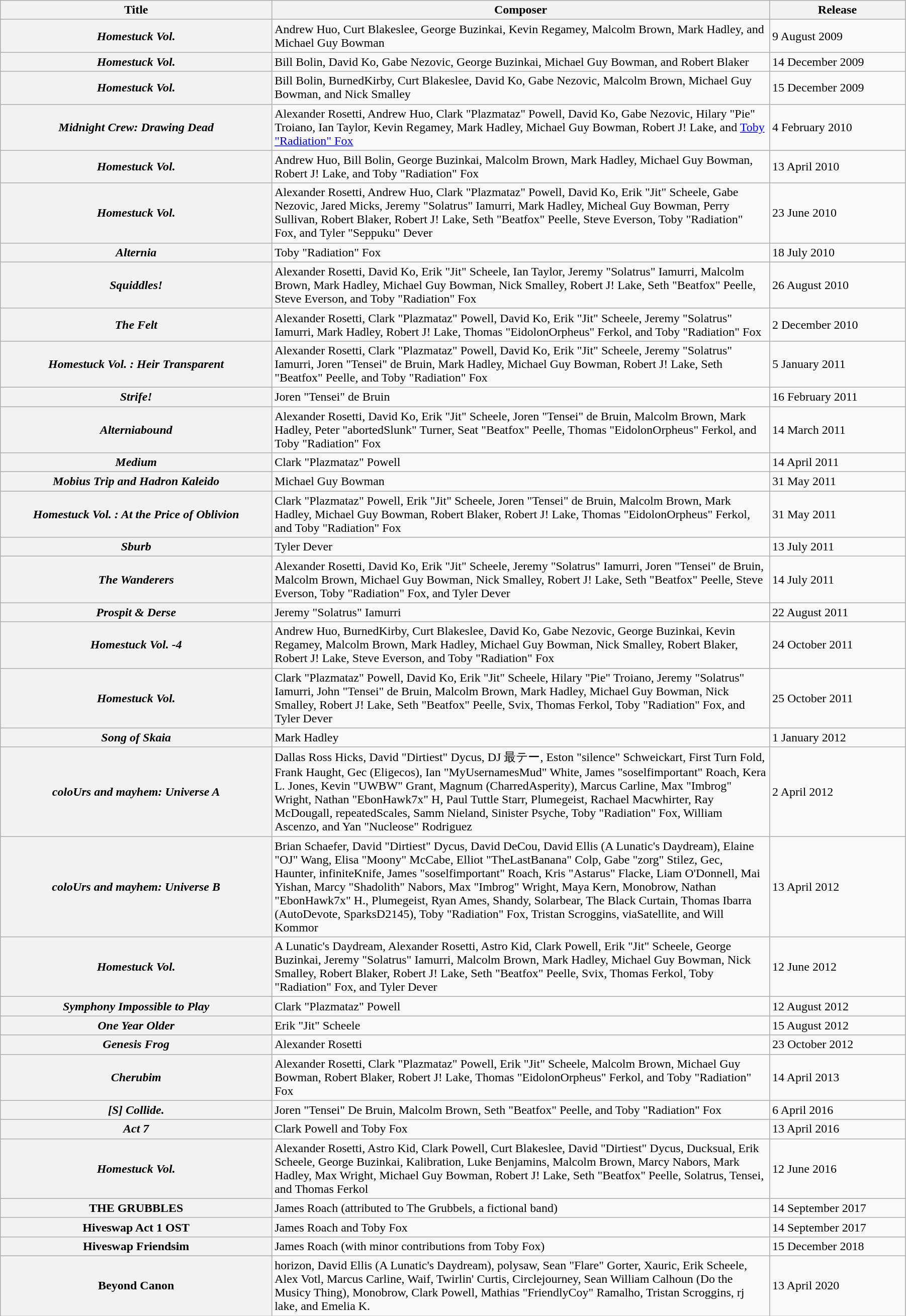<table class="wikitable sortable" width="95%"|->
<tr>
<th scope="col"  width="30%">Title</th>
<th scope="col"  width="55%">Composer</th>
<th scope="col"  width="15%">Release</th>
</tr>
<tr>
<th scope="row"><em>Homestuck Vol. </em></th>
<td>Andrew Huo, Curt Blakeslee, George Buzinkai, Kevin Regamey, Malcolm Brown, Mark Hadley, and Michael Guy Bowman</td>
<td>9 August 2009</td>
</tr>
<tr>
<th scope="row"><em>Homestuck Vol. </em></th>
<td>Bill Bolin, David Ko, Gabe Nezovic, George Buzinkai, Michael Guy Bowman, and Robert Blaker</td>
<td>14 December 2009</td>
</tr>
<tr>
<th scope="row"><em>Homestuck Vol. </em></th>
<td>Bill Bolin, BurnedKirby, Curt Blakeslee, David Ko, Gabe Nezovic, Malcolm Brown, Michael Guy Bowman, and Nick Smalley</td>
<td>15 December 2009</td>
</tr>
<tr>
<th scope="row"><em>Midnight Crew: Drawing Dead</em></th>
<td>Alexander Rosetti, Andrew Huo, Clark "Plazmataz" Powell, David Ko, Gabe Nezovic, Hilary "Pie" Troiano, Ian Taylor, Kevin Regamey, Mark Hadley, Michael Guy Bowman, Robert J! Lake, and <a href='#'>Toby "Radiation" Fox</a></td>
<td>4 February 2010</td>
</tr>
<tr>
<th scope="row"><em>Homestuck Vol. </em></th>
<td>Andrew Huo, Bill Bolin, George Buzinkai, Malcolm Brown, Mark Hadley, Michael Guy Bowman, Robert J! Lake, and Toby "Radiation" Fox</td>
<td>13 April 2010</td>
</tr>
<tr>
<th scope="row"><em>Homestuck Vol. </em></th>
<td>Alexander Rosetti, Andrew Huo, Clark "Plazmataz" Powell, David Ko, Erik "Jit" Scheele, Gabe Nezovic, Jared Micks, Jeremy "Solatrus" Iamurri, Mark Hadley, Micheal Guy Bowman, Perry Sullivan, Robert Blaker, Robert J! Lake, Seth "Beatfox" Peelle, Steve Everson, Toby "Radiation" Fox, and Tyler "Seppuku" Dever</td>
<td>23 June 2010</td>
</tr>
<tr>
<th scope="row"><em>Alternia</em></th>
<td>Toby "Radiation" Fox</td>
<td>18 July 2010</td>
</tr>
<tr>
<th scope="row"><em>Squiddles!</em></th>
<td>Alexander Rosetti, David Ko, Erik "Jit" Scheele, Ian Taylor, Jeremy "Solatrus" Iamurri, Malcolm Brown, Mark Hadley, Michael Guy Bowman, Nick Smalley, Robert J! Lake, Seth "Beatfox" Peelle, Steve Everson, and Toby "Radiation" Fox</td>
<td>26 August 2010</td>
</tr>
<tr>
<th scope="row"><em>The Felt</em></th>
<td>Alexander Rosetti, Clark "Plazmataz" Powell, David Ko, Erik "Jit" Scheele, Jeremy "Solatrus" Iamurri, Mark Hadley, Robert J! Lake, Thomas "EidolonOrpheus" Ferkol, and Toby "Radiation" Fox</td>
<td>2 December 2010</td>
</tr>
<tr>
<th scope="row"><em>Homestuck Vol. : Heir Transparent</em></th>
<td>Alexander Rosetti, Clark "Plazmataz" Powell, David Ko, Erik "Jit" Scheele, Jeremy "Solatrus" Iamurri, Joren "Tensei" de Bruin, Mark Hadley, Michael Guy Bowman, Robert J! Lake, Seth "Beatfox" Peelle, and Toby "Radiation" Fox</td>
<td>5 January 2011</td>
</tr>
<tr>
<th scope="row"><em>Strife!</em></th>
<td>Joren "Tensei" de Bruin</td>
<td>16 February 2011</td>
</tr>
<tr>
<th scope="row"><em>Alterniabound</em></th>
<td>Alexander Rosetti, David Ko, Erik "Jit" Scheele, Joren "Tensei" de Bruin, Malcolm Brown, Mark Hadley, Peter "abortedSlunk" Turner, Seat "Beatfox" Peelle, Thomas "EidolonOrpheus" Ferkol, and Toby "Radiation" Fox</td>
<td>14 March 2011</td>
</tr>
<tr>
<th scope="row"><em>Medium</em></th>
<td>Clark "Plazmataz" Powell</td>
<td>14 April 2011</td>
</tr>
<tr>
<th scope="row"><em>Mobius Trip and Hadron Kaleido</em></th>
<td>Michael Guy Bowman</td>
<td>31 May 2011</td>
</tr>
<tr>
<th scope="row"><em>Homestuck Vol. : At the Price of Oblivion</em></th>
<td>Clark "Plazmataz" Powell, Erik "Jit" Scheele, Joren "Tensei" de Bruin, Malcolm Brown, Mark Hadley, Michael Guy Bowman, Robert Blaker, Robert J! Lake, Thomas "EidolonOrpheus" Ferkol, and Toby "Radiation" Fox</td>
<td>31 May 2011</td>
</tr>
<tr>
<th scope="row"><em>Sburb</em></th>
<td>Tyler Dever</td>
<td>13 July 2011</td>
</tr>
<tr>
<th scope="row"><em>The Wanderers</em></th>
<td>Alexander Rosetti, David Ko, Erik "Jit" Scheele, Jeremy "Solatrus" Iamurri, Joren "Tensei" de Bruin, Malcolm Brown, Michael Guy Bowman, Nick Smalley, Robert J! Lake, Seth "Beatfox" Peelle, Steve Everson, Toby "Radiation" Fox, and Tyler Dever</td>
<td>14 July 2011</td>
</tr>
<tr>
<th scope="row"><em>Prospit & Derse</em></th>
<td>Jeremy "Solatrus" Iamurri</td>
<td>22 August 2011</td>
</tr>
<tr>
<th scope="row"><em>Homestuck Vol. -4</em></th>
<td>Andrew Huo, BurnedKirby, Curt Blakeslee, David Ko, Gabe Nezovic, George Buzinkai, Kevin Regamey, Malcolm Brown, Mark Hadley, Michael Guy Bowman, Nick Smalley, Robert Blaker, Robert J! Lake, Steve Everson, and Toby "Radiation" Fox</td>
<td>24 October 2011</td>
</tr>
<tr>
<th scope="row"><em>Homestuck Vol. </em></th>
<td>Clark "Plazmataz" Powell, David Ko, Erik "Jit" Scheele, Hilary "Pie" Troiano, Jeremy "Solatrus" Iamurri, John "Tensei" de Bruin, Malcolm Brown, Mark Hadley, Michael Guy Bowman, Nick Smalley, Robert J! Lake, Seth "Beatfox" Peelle, Svix, Thomas Ferkol, Toby "Radiation" Fox, and Tyler Dever</td>
<td>25 October 2011</td>
</tr>
<tr>
<th scope="row"><em>Song of Skaia</em></th>
<td>Mark Hadley</td>
<td>1 January 2012</td>
</tr>
<tr>
<th scope="row"><em>coloUrs and mayhem: Universe A</em></th>
<td>Dallas Ross Hicks, David "Dirtiest" Dycus, DJ 最テー, Eston "silence" Schweickart, First Turn Fold, Frank Haught, Gec (Eligecos), Ian "MyUsernamesMud" White, James "soselfimportant" Roach, Kera L. Jones, Kevin "UWBW" Grant, Magnum (CharredAsperity), Marcus Carline, Max "Imbrog" Wright, Nathan "EbonHawk7x" H, Paul Tuttle Starr, Plumegeist, Rachael Macwhirter, Ray McDougall, repeatedScales, Samm Nieland, Sinister Psyche, Toby "Radiation" Fox, William Ascenzo, and Yan "Nucleose" Rodriguez</td>
<td>2 April 2012</td>
</tr>
<tr>
<th scope="row"><em>coloUrs and mayhem: Universe B</em></th>
<td>Brian Schaefer, David "Dirtiest" Dycus, David DeCou, David Ellis (A Lunatic's Daydream), Elaine "OJ" Wang, Elisa "Moony" McCabe, Elliot "TheLastBanana" Colp, Gabe "zorg" Stilez, Gec, Haunter, infiniteKnife, James "soselfimportant" Roach, Kris "Astarus" Flacke, Liam O'Donnell, Mai Yishan, Marcy "Shadolith" Nabors, Max "Imbrog" Wright, Maya Kern, Monobrow, Nathan "EbonHawk7x" H., Plumegeist, Ryan Ames, Shandy, Solarbear, The Black Curtain, Thomas Ibarra (AutoDevote, SparksD2145), Toby "Radiation" Fox, Tristan Scroggins, viaSatellite, and Will Kommor</td>
<td>13 April 2012</td>
</tr>
<tr>
<th scope="row"><em>Homestuck Vol. </em></th>
<td>A Lunatic's Daydream, Alexander Rosetti, Astro Kid, Clark Powell, Erik "Jit" Scheele, George Buzinkai, Jeremy "Solatrus" Iamurri, Malcolm Brown, Mark Hadley, Michael Guy Bowman, Nick Smalley, Robert Blaker, Robert J! Lake, Seth "Beatfox" Peelle, Svix, Thomas Ferkol, Toby "Radiation" Fox, and Tyler Dever</td>
<td>12 June 2012</td>
</tr>
<tr>
<th scope="row"><em>Symphony Impossible to Play</em></th>
<td>Clark "Plazmataz" Powell</td>
<td>12 August 2012</td>
</tr>
<tr>
<th scope="row"><em>One Year Older</em></th>
<td>Erik "Jit" Scheele</td>
<td>15 August 2012</td>
</tr>
<tr>
<th scope="row"><em>Genesis Frog</em></th>
<td>Alexander Rosetti</td>
<td>23 October 2012</td>
</tr>
<tr>
<th scope="row"><em>Cherubim</em></th>
<td>Alexander Rosetti, Clark "Plazmataz" Powell, Erik "Jit" Scheele, Malcolm Brown, Michael Guy Bowman, Robert Blaker, Robert J! Lake, Thomas "EidolonOrpheus" Ferkol, and Toby "Radiation" Fox</td>
<td>14 April 2013</td>
</tr>
<tr>
<th scope="row"><em>[S] Collide.</em></th>
<td>Joren "Tensei" De Bruin, Malcolm Brown, Seth "Beatfox" Peelle, and Toby "Radiation" Fox</td>
<td>6 April 2016</td>
</tr>
<tr>
<th scope="row"><em>Act 7</em></th>
<td>Clark Powell and Toby Fox</td>
<td>13 April 2016</td>
</tr>
<tr>
<th scope="row"><em>Homestuck Vol. </em></th>
<td>Alexander Rosetti, Astro Kid, Clark Powell, Curt Blakeslee, David "Dirtiest" Dycus, Ducksual, Erik Scheele, George Buzinkai, Kalibration, Luke Benjamins, Malcolm Brown, Marcy Nabors, Mark Hadley, Max Wright, Michael Guy Bowman, Robert J! Lake, Seth "Beatfox" Peelle, Solatrus, Tensei, and Thomas Ferkol</td>
<td>12 June 2016</td>
</tr>
<tr>
<th>THE GRUBBLES</th>
<td>James Roach (attributed to The Grubbels, a fictional band)</td>
<td>14 September 2017</td>
</tr>
<tr>
<th>Hiveswap Act 1 OST</th>
<td>James Roach and Toby Fox</td>
<td>14 September 2017</td>
</tr>
<tr>
<th>Hiveswap Friendsim</th>
<td>James Roach (with minor contributions from Toby Fox)</td>
<td>15 December 2018</td>
</tr>
<tr>
<th>Beyond Canon</th>
<td>horizon, David Ellis (A Lunatic's Daydream), polysaw, Sean "Flare" Gorter, Xauric, Erik Scheele, Alex Votl, Marcus Carline, Waif, Twirlin' Curtis, Circlejourney, Sean William Calhoun (Do the Musicy Thing), Monobrow, Clark Powell, Mathias "FriendlyCoy" Ramalho, Tristan Scroggins, rj lake, and Emelia K.</td>
<td>13 April 2020</td>
</tr>
</table>
